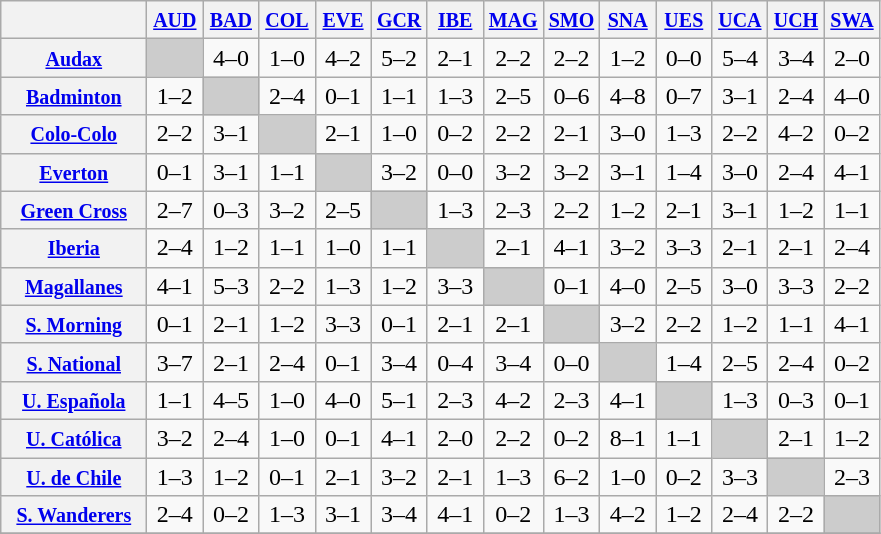<table class="wikitable" style="text-align:center">
<tr>
<th width="90"> </th>
<th width="30"><small><a href='#'>AUD</a></small></th>
<th width="30"><small><a href='#'>BAD</a></small></th>
<th width="30"><small><a href='#'>COL</a></small></th>
<th width="30"><small><a href='#'>EVE</a></small></th>
<th width="30"><small><a href='#'>GCR</a></small></th>
<th width="30"><small><a href='#'>IBE</a></small></th>
<th width="30"><small><a href='#'>MAG</a></small></th>
<th width="30"><small><a href='#'>SMO</a></small></th>
<th width="30"><small><a href='#'>SNA</a></small></th>
<th width="30"><small><a href='#'>UES</a></small></th>
<th width="30"><small><a href='#'>UCA</a></small></th>
<th width="30"><small><a href='#'>UCH</a></small></th>
<th width="30"><small><a href='#'>SWA</a></small></th>
</tr>
<tr>
<th><small><a href='#'>Audax</a></small></th>
<td bgcolor="#CCCCCC"></td>
<td>4–0</td>
<td>1–0</td>
<td>4–2</td>
<td>5–2</td>
<td>2–1</td>
<td>2–2</td>
<td>2–2</td>
<td>1–2</td>
<td>0–0</td>
<td>5–4</td>
<td>3–4</td>
<td>2–0</td>
</tr>
<tr>
<th><small><a href='#'>Badminton</a></small></th>
<td>1–2</td>
<td bgcolor="#CCCCCC"></td>
<td>2–4</td>
<td>0–1</td>
<td>1–1</td>
<td>1–3</td>
<td>2–5</td>
<td>0–6</td>
<td>4–8</td>
<td>0–7</td>
<td>3–1</td>
<td>2–4</td>
<td>4–0</td>
</tr>
<tr>
<th><small><a href='#'>Colo-Colo</a></small></th>
<td>2–2</td>
<td>3–1</td>
<td bgcolor="#CCCCCC"></td>
<td>2–1</td>
<td>1–0</td>
<td>0–2</td>
<td>2–2</td>
<td>2–1</td>
<td>3–0</td>
<td>1–3</td>
<td>2–2</td>
<td>4–2</td>
<td>0–2</td>
</tr>
<tr>
<th><small><a href='#'>Everton</a></small></th>
<td>0–1</td>
<td>3–1</td>
<td>1–1</td>
<td bgcolor="#CCCCCC"></td>
<td>3–2</td>
<td>0–0</td>
<td>3–2</td>
<td>3–2</td>
<td>3–1</td>
<td>1–4</td>
<td>3–0</td>
<td>2–4</td>
<td>4–1</td>
</tr>
<tr>
<th><small><a href='#'>Green Cross</a></small></th>
<td>2–7</td>
<td>0–3</td>
<td>3–2</td>
<td>2–5</td>
<td bgcolor="#CCCCCC"></td>
<td>1–3</td>
<td>2–3</td>
<td>2–2</td>
<td>1–2</td>
<td>2–1</td>
<td>3–1</td>
<td>1–2</td>
<td>1–1</td>
</tr>
<tr>
<th><small><a href='#'>Iberia</a></small></th>
<td>2–4</td>
<td>1–2</td>
<td>1–1</td>
<td>1–0</td>
<td>1–1</td>
<td bgcolor="#CCCCCC"></td>
<td>2–1</td>
<td>4–1</td>
<td>3–2</td>
<td>3–3</td>
<td>2–1</td>
<td>2–1</td>
<td>2–4</td>
</tr>
<tr>
<th><small><a href='#'>Magallanes</a></small></th>
<td>4–1</td>
<td>5–3</td>
<td>2–2</td>
<td>1–3</td>
<td>1–2</td>
<td>3–3</td>
<td bgcolor="#CCCCCC"></td>
<td>0–1</td>
<td>4–0</td>
<td>2–5</td>
<td>3–0</td>
<td>3–3</td>
<td>2–2</td>
</tr>
<tr>
<th><small><a href='#'>S. Morning</a></small></th>
<td>0–1</td>
<td>2–1</td>
<td>1–2</td>
<td>3–3</td>
<td>0–1</td>
<td>2–1</td>
<td>2–1</td>
<td bgcolor="#CCCCCC"></td>
<td>3–2</td>
<td>2–2</td>
<td>1–2</td>
<td>1–1</td>
<td>4–1</td>
</tr>
<tr>
<th><small><a href='#'>S. National</a></small></th>
<td>3–7</td>
<td>2–1</td>
<td>2–4</td>
<td>0–1</td>
<td>3–4</td>
<td>0–4</td>
<td>3–4</td>
<td>0–0</td>
<td bgcolor="#CCCCCC"></td>
<td>1–4</td>
<td>2–5</td>
<td>2–4</td>
<td>0–2</td>
</tr>
<tr>
<th><small><a href='#'>U. Española</a></small></th>
<td>1–1</td>
<td>4–5</td>
<td>1–0</td>
<td>4–0</td>
<td>5–1</td>
<td>2–3</td>
<td>4–2</td>
<td>2–3</td>
<td>4–1</td>
<td bgcolor="#CCCCCC"></td>
<td>1–3</td>
<td>0–3</td>
<td>0–1</td>
</tr>
<tr>
<th><small><a href='#'>U. Católica</a></small></th>
<td>3–2</td>
<td>2–4</td>
<td>1–0</td>
<td>0–1</td>
<td>4–1</td>
<td>2–0</td>
<td>2–2</td>
<td>0–2</td>
<td>8–1</td>
<td>1–1</td>
<td bgcolor="#CCCCCC"></td>
<td>2–1</td>
<td>1–2</td>
</tr>
<tr>
<th><small><a href='#'>U. de Chile</a></small></th>
<td>1–3</td>
<td>1–2</td>
<td>0–1</td>
<td>2–1</td>
<td>3–2</td>
<td>2–1</td>
<td>1–3</td>
<td>6–2</td>
<td>1–0</td>
<td>0–2</td>
<td>3–3</td>
<td bgcolor="#CCCCCC"></td>
<td>2–3</td>
</tr>
<tr>
<th><small><a href='#'>S. Wanderers</a></small></th>
<td>2–4</td>
<td>0–2</td>
<td>1–3</td>
<td>3–1</td>
<td>3–4</td>
<td>4–1</td>
<td>0–2</td>
<td>1–3</td>
<td>4–2</td>
<td>1–2</td>
<td>2–4</td>
<td>2–2</td>
<td bgcolor="#CCCCCC"></td>
</tr>
<tr>
</tr>
</table>
